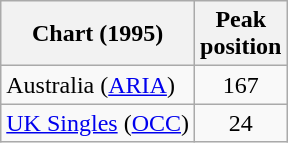<table class="wikitable">
<tr>
<th>Chart (1995)</th>
<th>Peak<br>position</th>
</tr>
<tr>
<td>Australia (<a href='#'>ARIA</a>)</td>
<td style="text-align:center;">167</td>
</tr>
<tr>
<td><a href='#'>UK Singles</a> (<a href='#'>OCC</a>)</td>
<td style="text-align:center;">24</td>
</tr>
</table>
